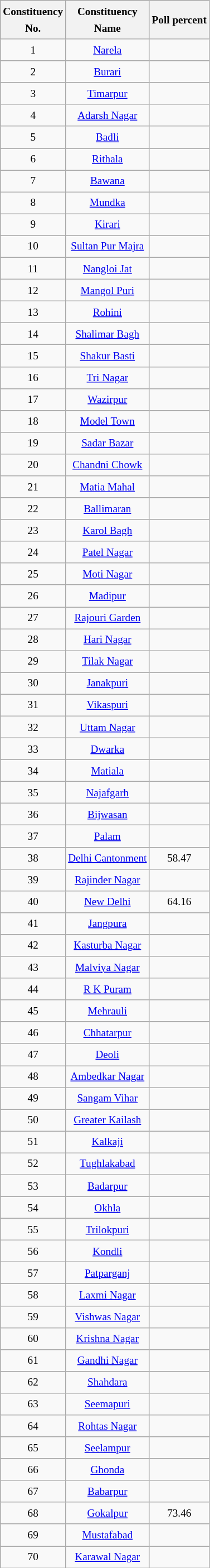<table class="wikitable sortable collapsible collapsed" style="text-align:center;font-size:80%;line-height:20px;">
<tr>
<th>Constituency <br> No.</th>
<th>Constituency <br> Name</th>
<th>Poll percent</th>
</tr>
<tr>
<td>1</td>
<td><a href='#'>Narela</a></td>
<td></td>
</tr>
<tr>
<td>2</td>
<td><a href='#'>Burari</a></td>
<td></td>
</tr>
<tr>
<td>3</td>
<td><a href='#'>Timarpur</a></td>
<td></td>
</tr>
<tr>
<td>4</td>
<td><a href='#'>Adarsh Nagar</a></td>
<td></td>
</tr>
<tr>
<td>5</td>
<td><a href='#'>Badli</a></td>
<td></td>
</tr>
<tr>
<td>6</td>
<td><a href='#'>Rithala</a></td>
<td></td>
</tr>
<tr>
<td>7</td>
<td><a href='#'>Bawana</a></td>
<td></td>
</tr>
<tr>
<td>8</td>
<td><a href='#'>Mundka</a></td>
<td></td>
</tr>
<tr>
<td>9</td>
<td><a href='#'>Kirari</a></td>
<td></td>
</tr>
<tr>
<td>10</td>
<td><a href='#'>Sultan Pur Majra</a></td>
<td></td>
</tr>
<tr>
<td>11</td>
<td><a href='#'>Nangloi Jat</a></td>
<td></td>
</tr>
<tr>
<td>12</td>
<td><a href='#'>Mangol Puri</a></td>
<td></td>
</tr>
<tr>
<td>13</td>
<td><a href='#'>Rohini</a></td>
<td></td>
</tr>
<tr>
<td>14</td>
<td><a href='#'>Shalimar Bagh</a></td>
<td></td>
</tr>
<tr>
<td>15</td>
<td><a href='#'>Shakur Basti</a></td>
<td></td>
</tr>
<tr>
<td>16</td>
<td><a href='#'>Tri Nagar</a></td>
<td></td>
</tr>
<tr>
<td>17</td>
<td><a href='#'>Wazirpur</a></td>
<td></td>
</tr>
<tr>
<td>18</td>
<td><a href='#'>Model Town</a></td>
<td></td>
</tr>
<tr>
<td>19</td>
<td><a href='#'>Sadar Bazar</a></td>
<td></td>
</tr>
<tr>
<td>20</td>
<td><a href='#'>Chandni Chowk</a></td>
<td></td>
</tr>
<tr>
<td>21</td>
<td><a href='#'>Matia Mahal</a></td>
<td></td>
</tr>
<tr>
<td>22</td>
<td><a href='#'>Ballimaran</a></td>
<td></td>
</tr>
<tr>
<td>23</td>
<td><a href='#'>Karol Bagh</a></td>
<td></td>
</tr>
<tr>
<td>24</td>
<td><a href='#'>Patel Nagar</a></td>
<td></td>
</tr>
<tr>
<td>25</td>
<td><a href='#'>Moti Nagar</a></td>
<td></td>
</tr>
<tr>
<td>26</td>
<td><a href='#'>Madipur</a></td>
<td></td>
</tr>
<tr>
<td>27</td>
<td><a href='#'>Rajouri Garden</a></td>
<td></td>
</tr>
<tr>
<td>28</td>
<td><a href='#'>Hari Nagar</a></td>
<td></td>
</tr>
<tr>
<td>29</td>
<td><a href='#'>Tilak Nagar</a></td>
<td></td>
</tr>
<tr>
<td>30</td>
<td><a href='#'>Janakpuri</a></td>
<td></td>
</tr>
<tr>
<td>31</td>
<td><a href='#'>Vikaspuri</a></td>
<td></td>
</tr>
<tr>
<td>32</td>
<td><a href='#'>Uttam Nagar</a></td>
<td></td>
</tr>
<tr>
<td>33</td>
<td><a href='#'>Dwarka</a></td>
<td></td>
</tr>
<tr>
<td>34</td>
<td><a href='#'>Matiala</a></td>
<td></td>
</tr>
<tr>
<td>35</td>
<td><a href='#'>Najafgarh</a></td>
<td></td>
</tr>
<tr>
<td>36</td>
<td><a href='#'>Bijwasan</a></td>
<td></td>
</tr>
<tr>
<td>37</td>
<td><a href='#'>Palam</a></td>
<td></td>
</tr>
<tr>
<td>38</td>
<td><a href='#'>Delhi Cantonment</a></td>
<td>58.47</td>
</tr>
<tr>
<td>39</td>
<td><a href='#'>Rajinder Nagar</a></td>
<td></td>
</tr>
<tr>
<td>40</td>
<td><a href='#'>New Delhi</a></td>
<td>64.16</td>
</tr>
<tr>
<td>41</td>
<td><a href='#'>Jangpura</a></td>
<td></td>
</tr>
<tr>
<td>42</td>
<td><a href='#'>Kasturba Nagar</a></td>
<td></td>
</tr>
<tr>
<td>43</td>
<td><a href='#'>Malviya Nagar</a></td>
<td></td>
</tr>
<tr>
<td>44</td>
<td><a href='#'>R K Puram</a></td>
<td></td>
</tr>
<tr>
<td>45</td>
<td><a href='#'>Mehrauli</a></td>
<td></td>
</tr>
<tr>
<td>46</td>
<td><a href='#'>Chhatarpur</a></td>
<td></td>
</tr>
<tr>
<td>47</td>
<td><a href='#'>Deoli</a></td>
<td></td>
</tr>
<tr>
<td>48</td>
<td><a href='#'>Ambedkar Nagar</a></td>
<td></td>
</tr>
<tr>
<td>49</td>
<td><a href='#'>Sangam Vihar</a></td>
<td></td>
</tr>
<tr>
<td>50</td>
<td><a href='#'>Greater Kailash</a></td>
<td></td>
</tr>
<tr>
<td>51</td>
<td><a href='#'>Kalkaji</a></td>
<td></td>
</tr>
<tr>
<td>52</td>
<td><a href='#'>Tughlakabad</a></td>
<td></td>
</tr>
<tr>
<td>53</td>
<td><a href='#'>Badarpur</a></td>
<td></td>
</tr>
<tr>
<td>54</td>
<td><a href='#'>Okhla</a></td>
<td></td>
</tr>
<tr>
<td>55</td>
<td><a href='#'>Trilokpuri</a></td>
<td></td>
</tr>
<tr>
<td>56</td>
<td><a href='#'>Kondli</a></td>
<td></td>
</tr>
<tr>
<td>57</td>
<td><a href='#'>Patparganj</a></td>
<td></td>
</tr>
<tr>
<td>58</td>
<td><a href='#'>Laxmi Nagar</a></td>
<td></td>
</tr>
<tr>
<td>59</td>
<td><a href='#'>Vishwas Nagar</a></td>
<td></td>
</tr>
<tr>
<td>60</td>
<td><a href='#'>Krishna Nagar</a></td>
<td></td>
</tr>
<tr>
<td>61</td>
<td><a href='#'>Gandhi Nagar</a></td>
<td></td>
</tr>
<tr>
<td>62</td>
<td><a href='#'>Shahdara</a></td>
<td></td>
</tr>
<tr>
<td>63</td>
<td><a href='#'>Seemapuri</a></td>
<td></td>
</tr>
<tr>
<td>64</td>
<td><a href='#'>Rohtas Nagar</a></td>
<td></td>
</tr>
<tr>
<td>65</td>
<td><a href='#'>Seelampur</a></td>
<td></td>
</tr>
<tr>
<td>66</td>
<td><a href='#'>Ghonda</a></td>
<td></td>
</tr>
<tr>
<td>67</td>
<td><a href='#'>Babarpur</a></td>
<td></td>
</tr>
<tr>
<td>68</td>
<td><a href='#'>Gokalpur</a></td>
<td>73.46</td>
</tr>
<tr>
<td>69</td>
<td><a href='#'>Mustafabad</a></td>
<td></td>
</tr>
<tr>
<td>70</td>
<td><a href='#'>Karawal Nagar</a></td>
<td></td>
</tr>
</table>
